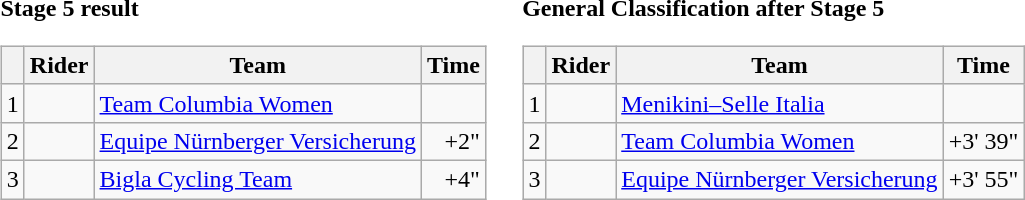<table>
<tr>
<td><strong>Stage 5 result</strong><br><table class=wikitable>
<tr>
<th></th>
<th>Rider</th>
<th>Team</th>
<th>Time</th>
</tr>
<tr>
<td>1</td>
<td></td>
<td><a href='#'>Team Columbia Women</a></td>
<td></td>
</tr>
<tr>
<td>2</td>
<td></td>
<td><a href='#'>Equipe Nürnberger Versicherung</a></td>
<td align=right>+2"</td>
</tr>
<tr>
<td>3</td>
<td></td>
<td><a href='#'>Bigla Cycling Team</a></td>
<td align=right>+4"</td>
</tr>
</table>
</td>
<td></td>
<td><strong>General Classification after Stage 5</strong><br><table class="wikitable">
<tr>
<th></th>
<th>Rider</th>
<th>Team</th>
<th>Time</th>
</tr>
<tr>
<td>1</td>
<td></td>
<td><a href='#'>Menikini–Selle Italia</a></td>
<td></td>
</tr>
<tr>
<td>2</td>
<td></td>
<td><a href='#'>Team Columbia Women</a></td>
<td align=right>+3' 39"</td>
</tr>
<tr>
<td>3</td>
<td></td>
<td><a href='#'>Equipe Nürnberger Versicherung</a></td>
<td align=right>+3' 55"</td>
</tr>
</table>
</td>
</tr>
</table>
